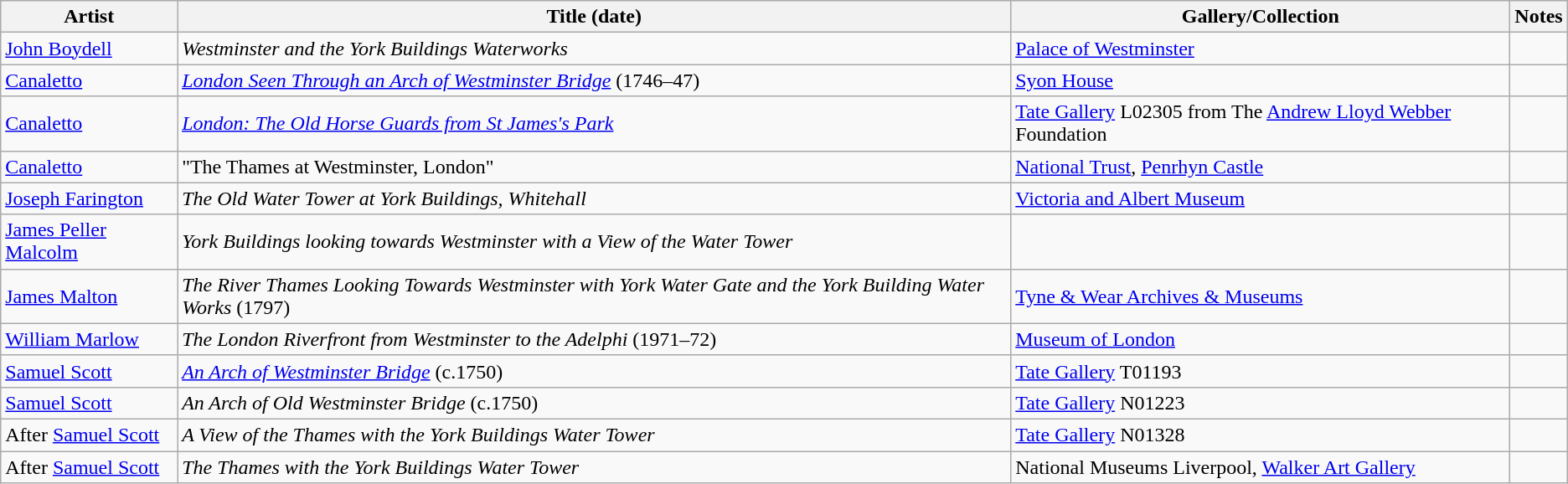<table class="wikitable">
<tr>
<th>Artist</th>
<th>Title (date)</th>
<th>Gallery/Collection</th>
<th>Notes</th>
</tr>
<tr>
<td><a href='#'>John Boydell</a></td>
<td><em>Westminster and the York Buildings Waterworks</em></td>
<td><a href='#'>Palace of Westminster</a></td>
<td></td>
</tr>
<tr>
<td><a href='#'>Canaletto</a></td>
<td><em><a href='#'>London Seen Through an Arch of Westminster Bridge</a></em> (1746–47)</td>
<td><a href='#'>Syon House</a></td>
<td></td>
</tr>
<tr>
<td><a href='#'>Canaletto</a></td>
<td><em><a href='#'>London: The Old Horse Guards from St James's Park</a></em></td>
<td><a href='#'>Tate Gallery</a> L02305 from The <a href='#'>Andrew Lloyd Webber</a> Foundation</td>
<td></td>
</tr>
<tr>
<td><a href='#'>Canaletto</a></td>
<td>"The Thames at Westminster, London"</td>
<td><a href='#'>National Trust</a>, <a href='#'>Penrhyn Castle</a></td>
<td></td>
</tr>
<tr>
<td><a href='#'>Joseph Farington</a></td>
<td><em>The Old Water Tower at York Buildings, Whitehall</em></td>
<td><a href='#'>Victoria and Albert Museum</a></td>
<td></td>
</tr>
<tr>
<td><a href='#'>James Peller Malcolm</a></td>
<td><em>York Buildings looking towards Westminster with a View of the Water Tower</em></td>
<td></td>
<td></td>
</tr>
<tr>
<td><a href='#'>James Malton</a></td>
<td><em>The River Thames Looking Towards Westminster with York Water Gate and the York Building Water Works</em> (1797)</td>
<td><a href='#'>Tyne & Wear Archives & Museums</a></td>
<td></td>
</tr>
<tr>
<td><a href='#'>William Marlow</a></td>
<td><em>The London Riverfront from Westminster to the Adelphi</em> (1971–72)</td>
<td><a href='#'>Museum of London</a></td>
<td></td>
</tr>
<tr>
<td><a href='#'>Samuel Scott</a></td>
<td><em><a href='#'>An Arch of Westminster Bridge</a></em> (c.1750)</td>
<td><a href='#'>Tate Gallery</a> T01193</td>
<td></td>
</tr>
<tr>
<td><a href='#'>Samuel Scott</a></td>
<td><em>An Arch of Old Westminster Bridge</em> (c.1750)</td>
<td><a href='#'>Tate Gallery</a> N01223</td>
<td></td>
</tr>
<tr>
<td>After <a href='#'>Samuel Scott</a></td>
<td><em>A View of the Thames with the York Buildings Water Tower</em></td>
<td><a href='#'>Tate Gallery</a> N01328</td>
<td></td>
</tr>
<tr>
<td>After <a href='#'>Samuel Scott</a></td>
<td><em>The Thames with the York Buildings Water Tower</em></td>
<td>National Museums Liverpool, <a href='#'>Walker Art Gallery</a></td>
<td></td>
</tr>
</table>
